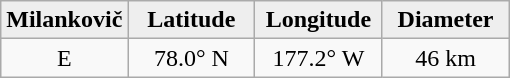<table class="wikitable">
<tr>
<th width="25%" style="background:#eeeeee;">Milankovič</th>
<th width="25%" style="background:#eeeeee;">Latitude</th>
<th width="25%" style="background:#eeeeee;">Longitude</th>
<th width="25%" style="background:#eeeeee;">Diameter</th>
</tr>
<tr>
<td align="center">E</td>
<td align="center">78.0° N</td>
<td align="center">177.2° W</td>
<td align="center">46 km</td>
</tr>
</table>
